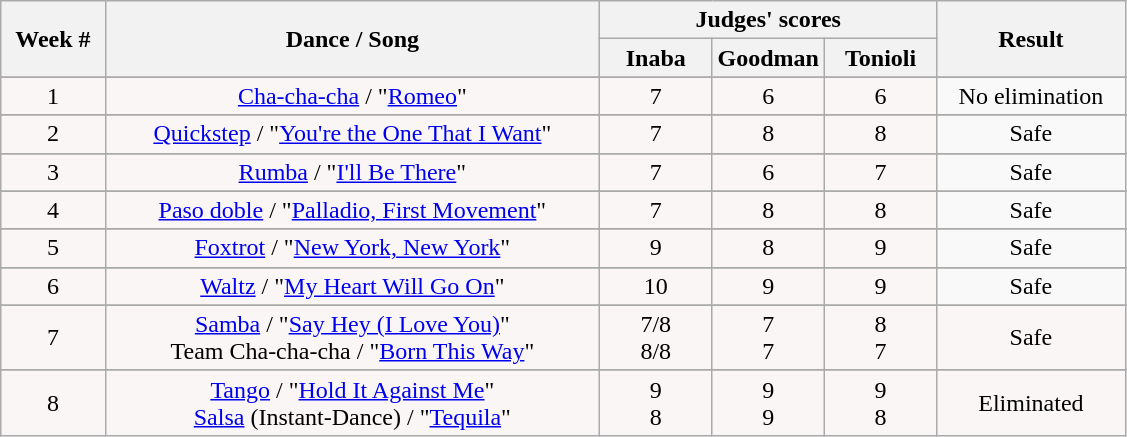<table class="wikitable" style="text-align:center;">
<tr>
<th rowspan="2" bgcolor="CCCCCC">Week #</th>
<th rowspan="2" bgcolor="CCCCCC">Dance / Song</th>
<th colspan="3" bgcolor="CCCCCC">Judges' scores</th>
<th rowspan="2" bgcolor="CCCCCC">Result</th>
</tr>
<tr>
<th bgcolor="CCCCCC" width="10%">Inaba</th>
<th bgcolor="CCCCCC" width="10%">Goodman</th>
<th bgcolor="CCCCCC" width="10%">Tonioli</th>
</tr>
<tr>
</tr>
<tr>
<td bgcolor="FAF6F6">1</td>
<td bgcolor="FAF6F6"><a href='#'>Cha-cha-cha</a> / "<a href='#'>Romeo</a>"</td>
<td bgcolor="FAF6F6">7</td>
<td bgcolor="FAF6F6">6</td>
<td bgcolor="FAF6F6">6</td>
<td rowspan= bgcolor="FAF6F6">No elimination</td>
</tr>
<tr>
</tr>
<tr>
<td bgcolor="FAF6F6">2</td>
<td bgcolor="FAF6F6"><a href='#'>Quickstep</a> / "<a href='#'>You're the One That I Want</a>"</td>
<td bgcolor="FAF6F6">7</td>
<td bgcolor="FAF6F6">8</td>
<td bgcolor="FAF6F6">8</td>
<td rowspan= bgcolor="FAF6F6">Safe</td>
</tr>
<tr>
</tr>
<tr>
<td bgcolor="FAF6F6">3</td>
<td bgcolor="FAF6F6"><a href='#'>Rumba</a> / "<a href='#'>I'll Be There</a>"</td>
<td bgcolor="FAF6F6">7</td>
<td bgcolor="FAF6F6">6</td>
<td bgcolor="FAF6F6">7</td>
<td rowspan= bgcolor="FAF6F6">Safe</td>
</tr>
<tr>
</tr>
<tr>
<td bgcolor="FAF6F6">4</td>
<td bgcolor="FAF6F6"><a href='#'>Paso doble</a> / "<a href='#'>Palladio, First Movement</a>"</td>
<td bgcolor="FAF6F6">7</td>
<td bgcolor="FAF6F6">8</td>
<td bgcolor="FAF6F6">8</td>
<td rowspan= bgcolor="FAF6F6">Safe</td>
</tr>
<tr>
</tr>
<tr>
<td bgcolor="FAF6F6">5</td>
<td bgcolor="FAF6F6"><a href='#'>Foxtrot</a> / "<a href='#'>New York, New York</a>"</td>
<td bgcolor="FAF6F6">9</td>
<td bgcolor="FAF6F6">8</td>
<td bgcolor="FAF6F6">9</td>
<td rowspan= bgcolor="FAF6F6">Safe</td>
</tr>
<tr>
</tr>
<tr>
<td bgcolor="FAF6F6">6</td>
<td bgcolor="FAF6F6"><a href='#'>Waltz</a> / "<a href='#'>My Heart Will Go On</a>"</td>
<td bgcolor="FAF6F6">10</td>
<td bgcolor="FAF6F6">9</td>
<td bgcolor="FAF6F6">9</td>
<td rowspan= bgcolor="FAF6F6">Safe</td>
</tr>
<tr>
</tr>
<tr>
<td bgcolor="FAF6F6">7</td>
<td bgcolor="FAF6F6"><a href='#'>Samba</a> / "<a href='#'>Say Hey (I Love You)</a>"<br>Team Cha-cha-cha / "<a href='#'>Born This Way</a>"</td>
<td bgcolor="FAF6F6">7/8<br>8/8</td>
<td bgcolor="FAF6F6">7<br>7</td>
<td bgcolor="FAF6F6">8<br>7</td>
<td bgcolor="FAF6F6">Safe</td>
</tr>
<tr>
</tr>
<tr>
<td bgcolor="FAF6F6">8</td>
<td bgcolor="FAF6F6"><a href='#'>Tango</a> / "<a href='#'>Hold It Against Me</a>"<br><a href='#'>Salsa</a> (Instant-Dance) / "<a href='#'>Tequila</a>"</td>
<td bgcolor="FAF6F6">9<br>8</td>
<td bgcolor="FAF6F6">9<br>9</td>
<td bgcolor="FAF6F6">9<br>8</td>
<td bgcolor="FAF6F6">Eliminated</td>
</tr>
</table>
